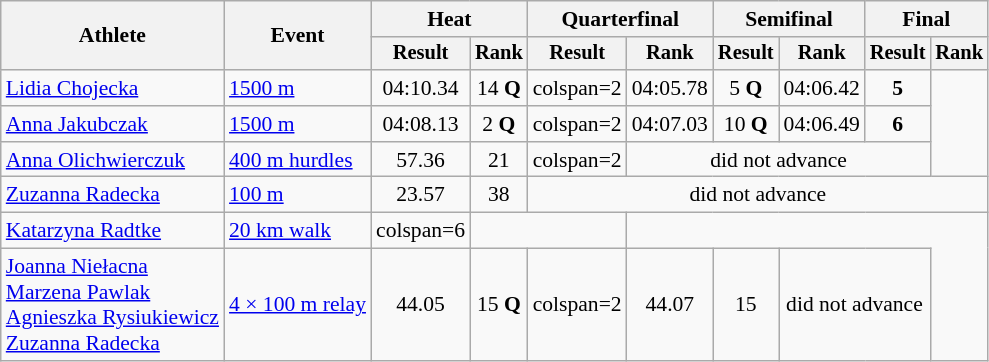<table class=wikitable style="font-size:90%">
<tr>
<th rowspan="2">Athlete</th>
<th rowspan="2">Event</th>
<th colspan="2">Heat</th>
<th colspan="2">Quarterfinal</th>
<th colspan="2">Semifinal</th>
<th colspan="2">Final</th>
</tr>
<tr style="font-size:95%">
<th>Result</th>
<th>Rank</th>
<th>Result</th>
<th>Rank</th>
<th>Result</th>
<th>Rank</th>
<th>Result</th>
<th>Rank</th>
</tr>
<tr align=center>
<td align=left><a href='#'>Lidia Chojecka</a></td>
<td align=left><a href='#'>1500 m</a></td>
<td>04:10.34</td>
<td>14 <strong>Q</strong></td>
<td>colspan=2 </td>
<td>04:05.78</td>
<td>5 <strong>Q</strong></td>
<td>04:06.42</td>
<td><strong>5</strong></td>
</tr>
<tr align=center>
<td align=left><a href='#'>Anna Jakubczak</a></td>
<td align=left><a href='#'>1500 m</a></td>
<td>04:08.13</td>
<td>2 <strong>Q</strong></td>
<td>colspan=2 </td>
<td>04:07.03</td>
<td>10 <strong>Q</strong></td>
<td>04:06.49</td>
<td><strong>6</strong></td>
</tr>
<tr align=center>
<td align=left><a href='#'>Anna Olichwierczuk</a></td>
<td align=left><a href='#'>400 m hurdles</a></td>
<td>57.36</td>
<td>21</td>
<td>colspan=2 </td>
<td colspan=4>did not advance</td>
</tr>
<tr align=center>
<td align=left><a href='#'>Zuzanna Radecka</a></td>
<td align=left><a href='#'>100 m</a></td>
<td>23.57</td>
<td>38</td>
<td colspan=6>did not advance</td>
</tr>
<tr align=center>
<td align=left><a href='#'>Katarzyna Radtke</a></td>
<td align=left><a href='#'>20 km walk</a></td>
<td>colspan=6 </td>
<td colspan=2></td>
</tr>
<tr align=center>
<td align=left><a href='#'>Joanna Niełacna</a><br><a href='#'>Marzena Pawlak</a><br><a href='#'>Agnieszka Rysiukiewicz</a><br><a href='#'>Zuzanna Radecka</a></td>
<td align=left><a href='#'>4 × 100 m relay</a></td>
<td>44.05</td>
<td>15 <strong>Q</strong></td>
<td>colspan=2 </td>
<td>44.07</td>
<td>15</td>
<td colspan=2>did not advance</td>
</tr>
</table>
